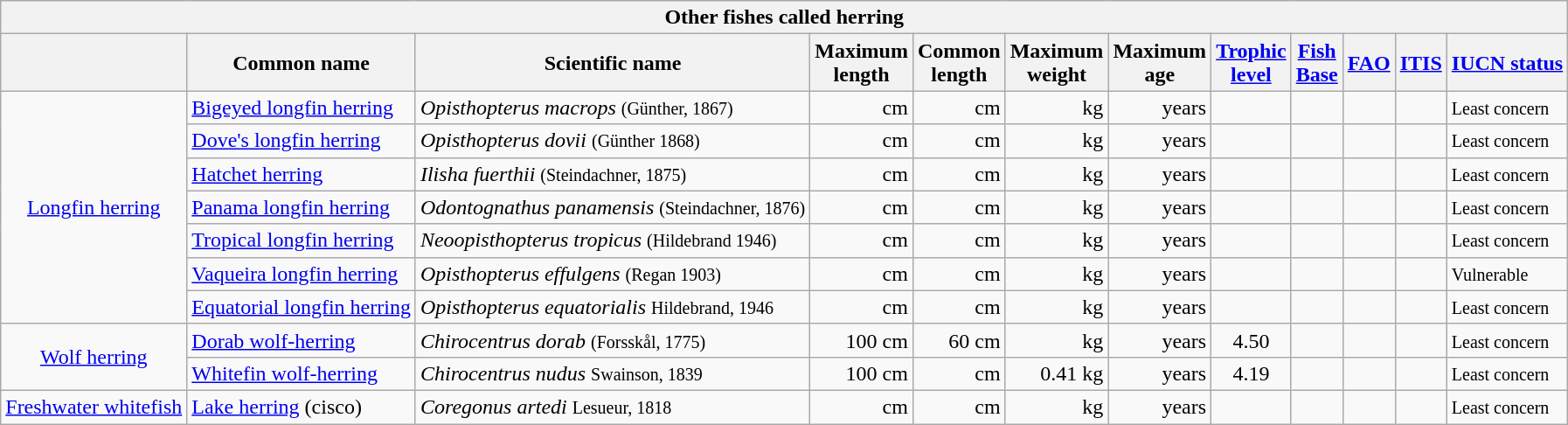<table class="wikitable collapsible">
<tr>
<th colspan="12" style="width:450px;">Other fishes called herring</th>
</tr>
<tr>
<th></th>
<th>Common name</th>
<th>Scientific name</th>
<th>Maximum<br>length</th>
<th>Common<br>length</th>
<th>Maximum<br>weight</th>
<th>Maximum<br>age</th>
<th><a href='#'>Trophic<br>level</a></th>
<th><a href='#'>Fish<br>Base</a></th>
<th><a href='#'>FAO</a></th>
<th><a href='#'>ITIS</a></th>
<th><a href='#'>IUCN status</a></th>
</tr>
<tr>
<td style="text-align:center;" rowspan="7"><a href='#'>Longfin herring</a></td>
<td><a href='#'>Bigeyed longfin herring</a></td>
<td><em>Opisthopterus macrops</em> <small>(Günther, 1867)</small></td>
<td style="text-align:right;">cm</td>
<td style="text-align:right;">cm</td>
<td style="text-align:right;">kg</td>
<td style="text-align:right;">years</td>
<td style="text-align:center;"></td>
<td style="text-align:center;"></td>
<td style="text-align:center;"></td>
<td style="text-align:center;"></td>
<td> <small>Least concern</small></td>
</tr>
<tr>
<td><a href='#'>Dove's longfin herring</a></td>
<td><em>Opisthopterus dovii</em> <small>(Günther 1868)</small></td>
<td style="text-align:right;">cm</td>
<td style="text-align:right;">cm</td>
<td style="text-align:right;">kg</td>
<td style="text-align:right;">years</td>
<td style="text-align:center;"></td>
<td style="text-align:center;"></td>
<td style="text-align:center;"></td>
<td style="text-align:center;"></td>
<td> <small>Least concern</small></td>
</tr>
<tr>
<td><a href='#'>Hatchet herring</a></td>
<td><em>Ilisha fuerthii</em> <small>(Steindachner, 1875)</small></td>
<td style="text-align:right;">cm</td>
<td style="text-align:right;">cm</td>
<td style="text-align:right;">kg</td>
<td style="text-align:right;">years</td>
<td style="text-align:center;"></td>
<td style="text-align:center;"></td>
<td style="text-align:center;"></td>
<td style="text-align:center;"></td>
<td> <small>Least concern</small></td>
</tr>
<tr>
<td><a href='#'>Panama longfin herring</a></td>
<td><em>Odontognathus panamensis</em> <small>(Steindachner, 1876)</small></td>
<td style="text-align:right;">cm</td>
<td style="text-align:right;">cm</td>
<td style="text-align:right;">kg</td>
<td style="text-align:right;">years</td>
<td style="text-align:center;"></td>
<td style="text-align:center;"></td>
<td style="text-align:center;"></td>
<td style="text-align:center;"></td>
<td> <small>Least concern</small></td>
</tr>
<tr>
<td><a href='#'>Tropical longfin herring</a></td>
<td><em>Neoopisthopterus tropicus</em> <small>(Hildebrand 1946)</small></td>
<td style="text-align:right;">cm</td>
<td style="text-align:right;">cm</td>
<td style="text-align:right;">kg</td>
<td style="text-align:right;">years</td>
<td style="text-align:center;"></td>
<td style="text-align:center;"></td>
<td style="text-align:center;"></td>
<td style="text-align:center;"></td>
<td> <small>Least concern</small></td>
</tr>
<tr>
<td><a href='#'>Vaqueira longfin herring</a></td>
<td><em>Opisthopterus effulgens</em> <small>(Regan 1903)</small></td>
<td style="text-align:right;">cm</td>
<td style="text-align:right;">cm</td>
<td style="text-align:right;">kg</td>
<td style="text-align:right;">years</td>
<td style="text-align:center;"></td>
<td style="text-align:center;"></td>
<td style="text-align:center;"></td>
<td style="text-align:center;"></td>
<td> <small>Vulnerable</small></td>
</tr>
<tr>
<td><a href='#'>Equatorial longfin herring</a></td>
<td><em>Opisthopterus equatorialis</em> <small>Hildebrand, 1946</small></td>
<td style="text-align:right;">cm</td>
<td style="text-align:right;">cm</td>
<td style="text-align:right;">kg</td>
<td style="text-align:right;">years</td>
<td style="text-align:center;"></td>
<td style="text-align:center;"></td>
<td style="text-align:center;"></td>
<td style="text-align:center;"></td>
<td> <small>Least concern</small></td>
</tr>
<tr>
<td style="text-align:center;" rowspan="2"><a href='#'>Wolf herring</a></td>
<td><a href='#'>Dorab wolf-herring</a></td>
<td><em>Chirocentrus dorab</em> <small>(Forsskål, 1775)</small></td>
<td style="text-align:right;">100 cm</td>
<td style="text-align:right;">60 cm</td>
<td style="text-align:right;">kg</td>
<td style="text-align:right;">years</td>
<td style="text-align:center;">4.50</td>
<td style="text-align:center;"></td>
<td style="text-align:center;"></td>
<td style="text-align:center;"></td>
<td> <small>Least concern</small></td>
</tr>
<tr>
<td><a href='#'>Whitefin wolf-herring</a></td>
<td><em>Chirocentrus nudus</em> <small>Swainson, 1839</small></td>
<td style="text-align:right;">100 cm</td>
<td style="text-align:right;">cm</td>
<td style="text-align:right;">0.41 kg</td>
<td style="text-align:right;">years</td>
<td style="text-align:center;">4.19</td>
<td style="text-align:center;"></td>
<td style="text-align:center;"></td>
<td style="text-align:center;"></td>
<td> <small>Least concern</small></td>
</tr>
<tr>
<td style="text-align:center;"><a href='#'>Freshwater whitefish</a></td>
<td><a href='#'>Lake herring</a> (cisco)</td>
<td><em>Coregonus artedi</em> <small>Lesueur, 1818</small></td>
<td style="text-align:right;">cm</td>
<td style="text-align:right;">cm</td>
<td style="text-align:right;">kg</td>
<td style="text-align:right;">years</td>
<td style="text-align:center;"></td>
<td style="text-align:center;"></td>
<td style="text-align:center;"></td>
<td style="text-align:center;"></td>
<td> <small>Least concern</small></td>
</tr>
</table>
